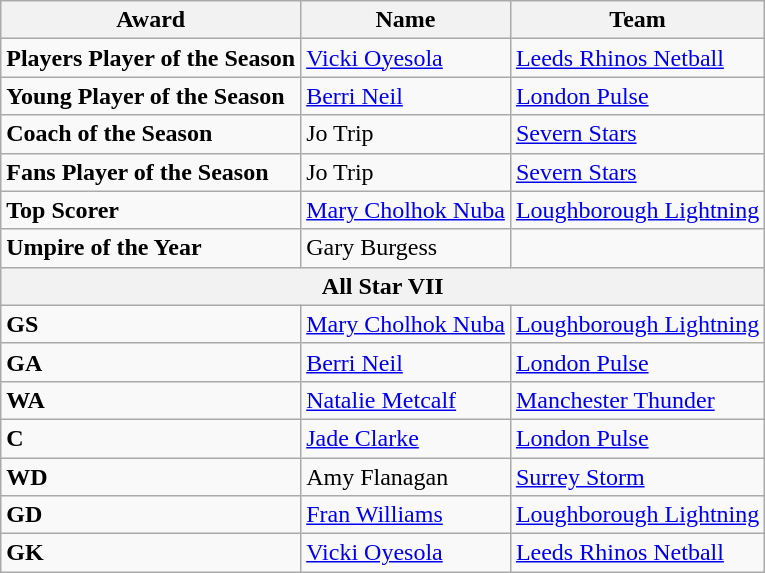<table class="wikitable">
<tr>
<th>Award</th>
<th>Name</th>
<th>Team</th>
</tr>
<tr>
<td><strong>Players Player of the Season</strong></td>
<td><a href='#'>Vicki Oyesola</a></td>
<td><a href='#'>Leeds Rhinos Netball</a></td>
</tr>
<tr>
<td><strong>Young Player of the Season</strong></td>
<td><a href='#'>Berri Neil</a></td>
<td><a href='#'>London Pulse</a></td>
</tr>
<tr>
<td><strong>Coach of the Season</strong></td>
<td>Jo Trip</td>
<td><a href='#'>Severn Stars</a></td>
</tr>
<tr>
<td><strong>Fans Player of the Season</strong></td>
<td>Jo Trip</td>
<td><a href='#'>Severn Stars</a></td>
</tr>
<tr>
<td><strong>Top Scorer</strong></td>
<td><a href='#'>Mary Cholhok Nuba</a></td>
<td><a href='#'>Loughborough Lightning</a></td>
</tr>
<tr>
<td><strong>Umpire of the Year</strong></td>
<td>Gary Burgess</td>
<td></td>
</tr>
<tr>
<th colspan="3">All Star VII</th>
</tr>
<tr>
<td><strong>GS</strong></td>
<td><a href='#'>Mary Cholhok Nuba</a></td>
<td><a href='#'>Loughborough Lightning</a></td>
</tr>
<tr>
<td><strong>GA</strong></td>
<td><a href='#'>Berri Neil</a></td>
<td><a href='#'>London Pulse</a></td>
</tr>
<tr>
<td><strong>WA</strong></td>
<td><a href='#'>Natalie Metcalf</a></td>
<td><a href='#'>Manchester Thunder</a></td>
</tr>
<tr>
<td><strong>C</strong></td>
<td><a href='#'>Jade Clarke</a></td>
<td><a href='#'>London Pulse</a></td>
</tr>
<tr>
<td><strong>WD</strong></td>
<td>Amy Flanagan</td>
<td><a href='#'>Surrey Storm</a></td>
</tr>
<tr>
<td><strong>GD</strong></td>
<td><a href='#'>Fran Williams</a></td>
<td><a href='#'>Loughborough Lightning</a></td>
</tr>
<tr>
<td><strong>GK</strong></td>
<td><a href='#'>Vicki Oyesola</a></td>
<td><a href='#'>Leeds Rhinos Netball</a></td>
</tr>
</table>
